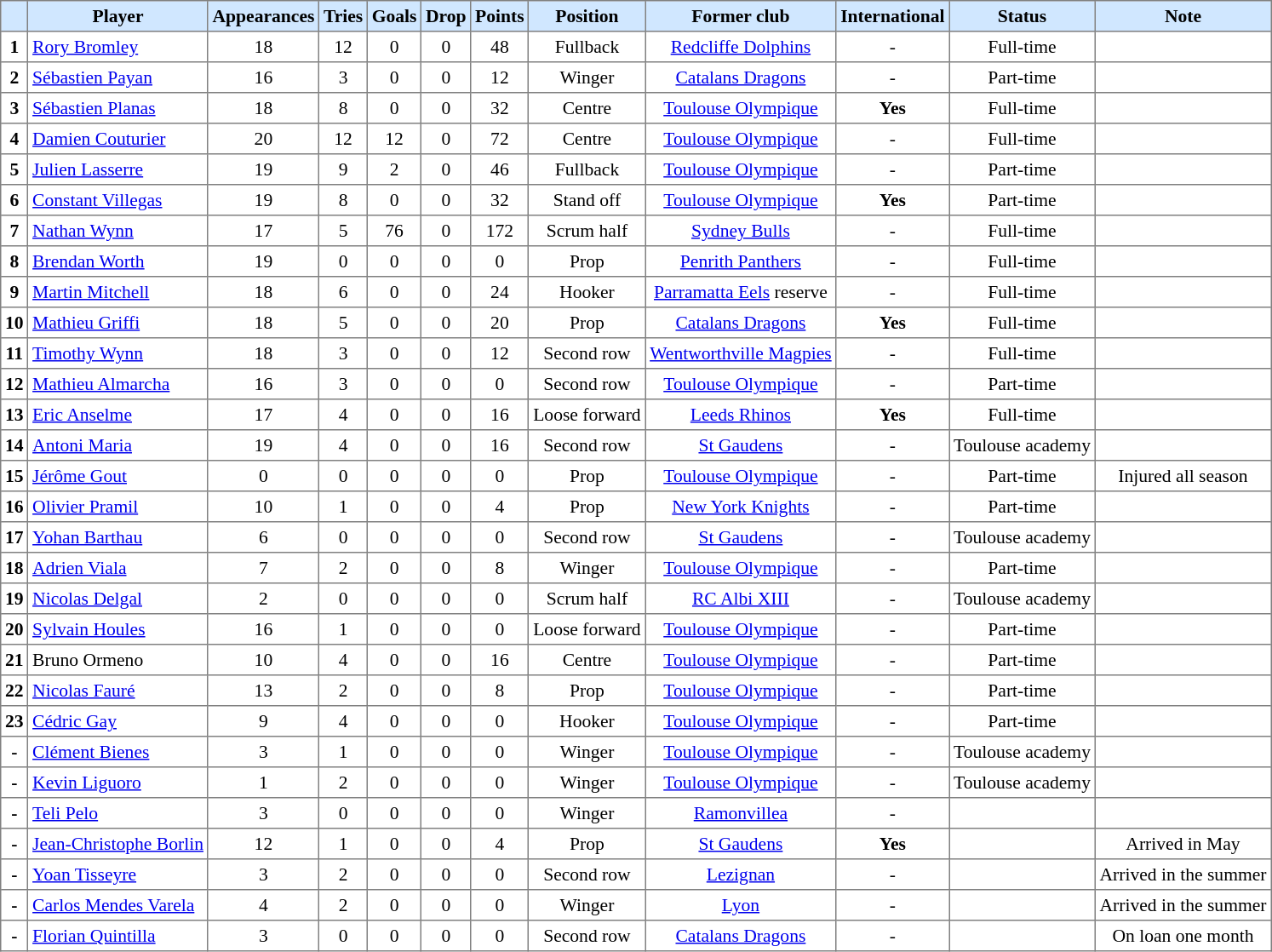<table cellpadding="3" cellspacing="0" border="1" style="font-size: 90%; text-align: center; border: gray solid 1px; border-collapse: collapse;" class="sortable">
<tr bgcolor="#D0E7FF" align="center">
<th></th>
<th>Player</th>
<th>Appearances</th>
<th>Tries</th>
<th>Goals</th>
<th>Drop</th>
<th>Points</th>
<th>Position</th>
<th>Former club</th>
<th>International</th>
<th>Status</th>
<th>Note</th>
</tr>
<tr bgcolor="ffffff">
<td><strong>1</strong></td>
<td align="left"> <a href='#'>Rory Bromley</a></td>
<td>18</td>
<td>12</td>
<td>0</td>
<td>0</td>
<td>48</td>
<td>Fullback</td>
<td><a href='#'>Redcliffe Dolphins</a></td>
<td>-</td>
<td>Full-time</td>
<td></td>
</tr>
<tr bgcolor="ffffff">
<td><strong>2</strong></td>
<td align="left"><a href='#'>Sébastien Payan</a></td>
<td>16</td>
<td>3</td>
<td>0</td>
<td>0</td>
<td>12</td>
<td>Winger</td>
<td><a href='#'>Catalans Dragons</a></td>
<td>-</td>
<td>Part-time</td>
<td></td>
</tr>
<tr bgcolor="ffffff">
<td><strong>3</strong></td>
<td align="left"> <a href='#'>Sébastien Planas</a></td>
<td>18</td>
<td>8</td>
<td>0</td>
<td>0</td>
<td>32</td>
<td>Centre</td>
<td><a href='#'>Toulouse Olympique</a></td>
<td><strong>Yes</strong></td>
<td>Full-time</td>
<td></td>
</tr>
<tr bgcolor="ffffff">
<td><strong>4</strong></td>
<td align="left"> <a href='#'>Damien Couturier</a></td>
<td>20</td>
<td>12</td>
<td>12</td>
<td>0</td>
<td>72</td>
<td>Centre</td>
<td><a href='#'>Toulouse Olympique</a></td>
<td>-</td>
<td>Full-time</td>
<td></td>
</tr>
<tr bgcolor="ffffff">
<td><strong>5</strong></td>
<td align="left"> <a href='#'>Julien Lasserre</a></td>
<td>19</td>
<td>9</td>
<td>2</td>
<td>0</td>
<td>46</td>
<td>Fullback</td>
<td><a href='#'>Toulouse Olympique</a></td>
<td>-</td>
<td>Part-time</td>
<td></td>
</tr>
<tr bgcolor="ffffff">
<td><strong>6</strong></td>
<td align="left"> <a href='#'>Constant Villegas</a></td>
<td>19</td>
<td>8</td>
<td>0</td>
<td>0</td>
<td>32</td>
<td>Stand off</td>
<td><a href='#'>Toulouse Olympique</a></td>
<td><strong>Yes</strong></td>
<td>Part-time</td>
<td></td>
</tr>
<tr bgcolor="ffffff">
<td><strong>7</strong></td>
<td align="left"> <a href='#'>Nathan Wynn</a></td>
<td>17</td>
<td>5</td>
<td>76</td>
<td>0</td>
<td>172</td>
<td>Scrum half</td>
<td><a href='#'>Sydney Bulls</a></td>
<td>-</td>
<td>Full-time</td>
<td></td>
</tr>
<tr bgcolor="ffffff">
<td><strong>8</strong></td>
<td align="left"> <a href='#'>Brendan Worth</a></td>
<td>19</td>
<td>0</td>
<td>0</td>
<td>0</td>
<td>0</td>
<td>Prop</td>
<td><a href='#'>Penrith Panthers</a></td>
<td>-</td>
<td>Full-time</td>
<td></td>
</tr>
<tr bgcolor="ffffff">
<td><strong>9</strong></td>
<td align="left"> <a href='#'>Martin Mitchell</a></td>
<td>18</td>
<td>6</td>
<td>0</td>
<td>0</td>
<td>24</td>
<td>Hooker</td>
<td><a href='#'>Parramatta Eels</a> reserve</td>
<td>-</td>
<td>Full-time</td>
<td></td>
</tr>
<tr bgcolor="ffffff">
<td><strong>10</strong></td>
<td align="left"> <a href='#'>Mathieu Griffi</a></td>
<td>18</td>
<td>5</td>
<td>0</td>
<td>0</td>
<td>20</td>
<td>Prop</td>
<td><a href='#'>Catalans Dragons</a></td>
<td><strong>Yes</strong></td>
<td>Full-time</td>
<td></td>
</tr>
<tr bgcolor="ffffff">
<td><strong>11</strong></td>
<td align="left"> <a href='#'>Timothy Wynn</a></td>
<td>18</td>
<td>3</td>
<td>0</td>
<td>0</td>
<td>12</td>
<td>Second row</td>
<td><a href='#'>Wentworthville Magpies</a></td>
<td>-</td>
<td>Full-time</td>
<td></td>
</tr>
<tr bgcolor="ffffff">
<td><strong>12</strong></td>
<td align="left"> <a href='#'>Mathieu Almarcha</a></td>
<td>16</td>
<td>3</td>
<td>0</td>
<td>0</td>
<td>0</td>
<td>Second row</td>
<td><a href='#'>Toulouse Olympique</a></td>
<td>-</td>
<td>Part-time</td>
<td></td>
</tr>
<tr bgcolor="ffffff">
<td><strong>13</strong></td>
<td align="left"> <a href='#'>Eric Anselme</a></td>
<td>17</td>
<td>4</td>
<td>0</td>
<td>0</td>
<td>16</td>
<td>Loose forward</td>
<td><a href='#'>Leeds Rhinos</a></td>
<td><strong>Yes</strong></td>
<td>Full-time</td>
<td></td>
</tr>
<tr bgcolor="ffffff">
<td><strong>14</strong></td>
<td align="left"> <a href='#'>Antoni Maria</a></td>
<td>19</td>
<td>4</td>
<td>0</td>
<td>0</td>
<td>16</td>
<td>Second row</td>
<td><a href='#'>St Gaudens</a></td>
<td>-</td>
<td>Toulouse academy</td>
<td></td>
</tr>
<tr bgcolor="ffffff">
<td><strong>15</strong></td>
<td align="left"> <a href='#'>Jérôme Gout</a></td>
<td>0</td>
<td>0</td>
<td>0</td>
<td>0</td>
<td>0</td>
<td>Prop</td>
<td><a href='#'>Toulouse Olympique</a></td>
<td>-</td>
<td>Part-time</td>
<td>Injured all season</td>
</tr>
<tr bgcolor="ffffff">
<td><strong>16</strong></td>
<td align="left"> <a href='#'>Olivier Pramil</a></td>
<td>10</td>
<td>1</td>
<td>0</td>
<td>0</td>
<td>4</td>
<td>Prop</td>
<td><a href='#'>New York Knights</a></td>
<td>-</td>
<td>Part-time</td>
<td></td>
</tr>
<tr bgcolor="ffffff">
<td><strong>17</strong></td>
<td align="left"> <a href='#'>Yohan Barthau</a></td>
<td>6</td>
<td>0</td>
<td>0</td>
<td>0</td>
<td>0</td>
<td>Second row</td>
<td><a href='#'>St Gaudens</a></td>
<td>-</td>
<td>Toulouse academy</td>
<td></td>
</tr>
<tr bgcolor="ffffff">
<td><strong>18</strong></td>
<td align="left"> <a href='#'>Adrien Viala</a></td>
<td>7</td>
<td>2</td>
<td>0</td>
<td>0</td>
<td>8</td>
<td>Winger</td>
<td><a href='#'>Toulouse Olympique</a></td>
<td>-</td>
<td>Part-time</td>
<td></td>
</tr>
<tr bgcolor="ffffff">
<td><strong>19</strong></td>
<td align="left"> <a href='#'>Nicolas Delgal</a></td>
<td>2</td>
<td>0</td>
<td>0</td>
<td>0</td>
<td>0</td>
<td>Scrum half</td>
<td><a href='#'>RC Albi XIII</a></td>
<td>-</td>
<td>Toulouse academy</td>
<td></td>
</tr>
<tr bgcolor="ffffff">
<td><strong>20</strong></td>
<td align="left"> <a href='#'>Sylvain Houles</a></td>
<td>16</td>
<td>1</td>
<td>0</td>
<td>0</td>
<td>0</td>
<td>Loose forward</td>
<td><a href='#'>Toulouse Olympique</a></td>
<td>-</td>
<td>Part-time</td>
<td></td>
</tr>
<tr bgcolor="ffffff">
<td><strong>21</strong></td>
<td align="left"> Bruno Ormeno</td>
<td>10</td>
<td>4</td>
<td>0</td>
<td>0</td>
<td>16</td>
<td>Centre</td>
<td><a href='#'>Toulouse Olympique</a></td>
<td>-</td>
<td>Part-time</td>
<td></td>
</tr>
<tr bgcolor="ffffff">
<td><strong>22</strong></td>
<td align="left"> <a href='#'>Nicolas Fauré</a></td>
<td>13</td>
<td>2</td>
<td>0</td>
<td>0</td>
<td>8</td>
<td>Prop</td>
<td><a href='#'>Toulouse Olympique</a></td>
<td>-</td>
<td>Part-time</td>
<td></td>
</tr>
<tr bgcolor="ffffff">
<td><strong>23</strong></td>
<td align="left"> <a href='#'>Cédric Gay</a></td>
<td>9</td>
<td>4</td>
<td>0</td>
<td>0</td>
<td>0</td>
<td>Hooker</td>
<td><a href='#'>Toulouse Olympique</a></td>
<td>-</td>
<td>Part-time</td>
<td></td>
</tr>
<tr bgcolor="ffffff">
<td><strong>-</strong></td>
<td align="left"> <a href='#'>Clément Bienes</a></td>
<td>3</td>
<td>1</td>
<td>0</td>
<td>0</td>
<td>0</td>
<td>Winger</td>
<td><a href='#'>Toulouse Olympique</a></td>
<td>-</td>
<td>Toulouse academy</td>
<td></td>
</tr>
<tr bgcolor="ffffff">
<td><strong>-</strong></td>
<td align="left"> <a href='#'>Kevin Liguoro</a></td>
<td>1</td>
<td>2</td>
<td>0</td>
<td>0</td>
<td>0</td>
<td>Winger</td>
<td><a href='#'>Toulouse Olympique</a></td>
<td>-</td>
<td>Toulouse academy</td>
<td></td>
</tr>
<tr bgcolor="ffffff">
<td><strong>-</strong></td>
<td align="left"> <a href='#'>Teli Pelo</a></td>
<td>3</td>
<td>0</td>
<td>0</td>
<td>0</td>
<td>0</td>
<td>Winger</td>
<td><a href='#'>Ramonvillea</a></td>
<td>-</td>
<td></td>
<td></td>
</tr>
<tr bgcolor="ffffff">
<td><strong>-</strong></td>
<td align="left"> <a href='#'>Jean-Christophe Borlin</a></td>
<td>12</td>
<td>1</td>
<td>0</td>
<td>0</td>
<td>4</td>
<td>Prop</td>
<td><a href='#'>St Gaudens</a></td>
<td><strong>Yes</strong></td>
<td></td>
<td>Arrived in May</td>
</tr>
<tr bgcolor="ffffff">
<td><strong>-</strong></td>
<td align="left"> <a href='#'>Yoan Tisseyre</a></td>
<td>3</td>
<td>2</td>
<td>0</td>
<td>0</td>
<td>0</td>
<td>Second row</td>
<td><a href='#'>Lezignan</a></td>
<td>-</td>
<td></td>
<td>Arrived in the summer</td>
</tr>
<tr bgcolor="ffffff">
<td><strong>-</strong></td>
<td align="left"> <a href='#'>Carlos Mendes Varela</a></td>
<td>4</td>
<td>2</td>
<td>0</td>
<td>0</td>
<td>0</td>
<td>Winger</td>
<td><a href='#'>Lyon</a></td>
<td>-</td>
<td></td>
<td>Arrived in the summer</td>
</tr>
<tr bgcolor="ffffff">
<td><strong>-</strong></td>
<td align="left"> <a href='#'>Florian Quintilla</a></td>
<td>3</td>
<td>0</td>
<td>0</td>
<td>0</td>
<td>0</td>
<td>Second row</td>
<td><a href='#'>Catalans Dragons</a></td>
<td>-</td>
<td></td>
<td>On loan one month</td>
</tr>
</table>
